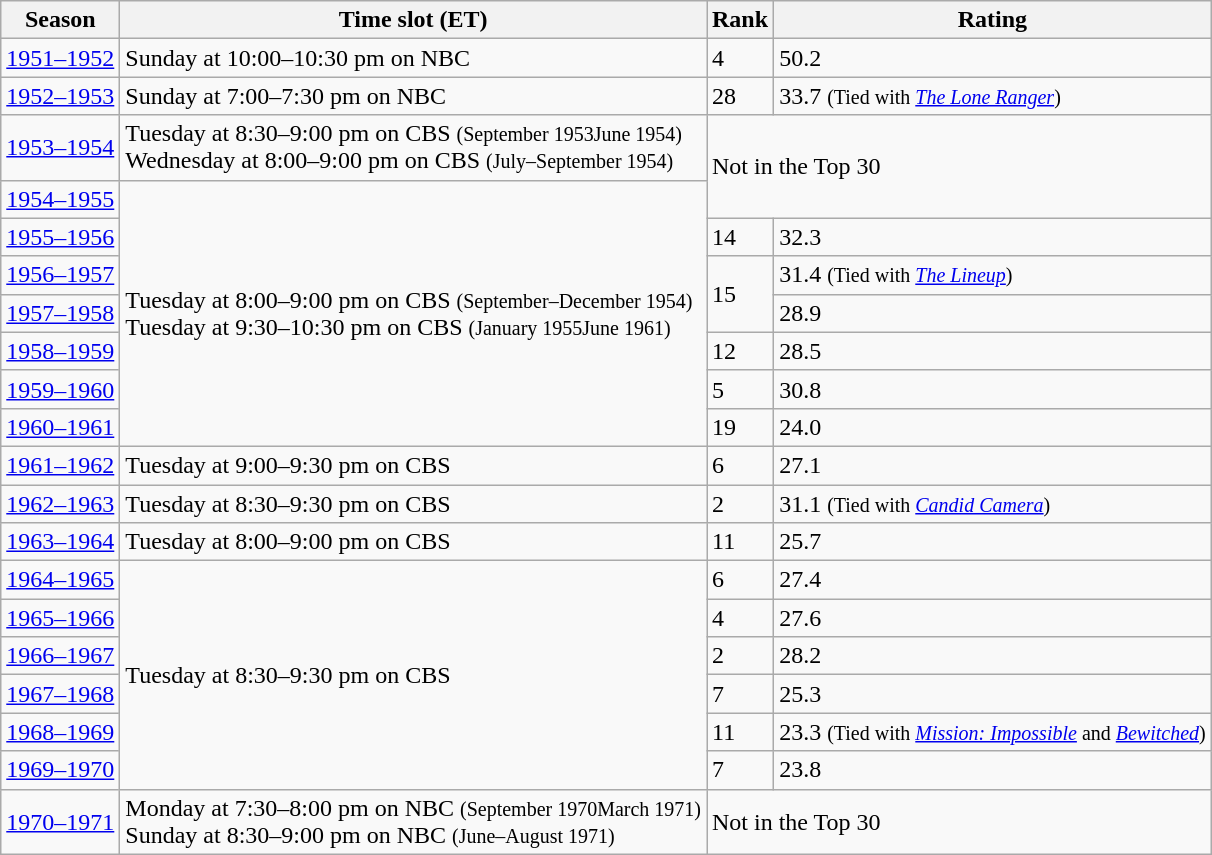<table class="wikitable">
<tr>
<th>Season</th>
<th>Time slot (ET)</th>
<th>Rank</th>
<th>Rating</th>
</tr>
<tr>
<td><a href='#'>1951–1952</a></td>
<td>Sunday at 10:00–10:30 pm on NBC</td>
<td>4</td>
<td>50.2</td>
</tr>
<tr>
<td><a href='#'>1952–1953</a></td>
<td>Sunday at 7:00–7:30 pm on NBC</td>
<td>28</td>
<td>33.7 <small>(Tied with <em><a href='#'>The Lone Ranger</a></em>)</small></td>
</tr>
<tr>
<td><a href='#'>1953–1954</a></td>
<td>Tuesday at 8:30–9:00 pm on CBS <small>(September 1953June 1954)</small><br>Wednesday at 8:00–9:00 pm on CBS <small>(July–September 1954)</small></td>
<td rowspan="2" colspan="2">Not in the Top 30</td>
</tr>
<tr>
<td><a href='#'>1954–1955</a></td>
<td rowspan="7">Tuesday at 8:00–9:00 pm on CBS <small>(September–December 1954)</small><br>Tuesday at 9:30–10:30 pm on CBS <small>(January 1955June 1961)</small></td>
</tr>
<tr>
<td><a href='#'>1955–1956</a></td>
<td>14</td>
<td>32.3</td>
</tr>
<tr>
<td><a href='#'>1956–1957</a></td>
<td rowspan="2">15</td>
<td>31.4 <small>(Tied with <em><a href='#'>The Lineup</a></em>)</small></td>
</tr>
<tr>
<td><a href='#'>1957–1958</a></td>
<td>28.9</td>
</tr>
<tr>
<td><a href='#'>1958–1959</a></td>
<td>12</td>
<td>28.5</td>
</tr>
<tr>
<td><a href='#'>1959–1960</a></td>
<td>5</td>
<td>30.8</td>
</tr>
<tr>
<td><a href='#'>1960–1961</a></td>
<td>19</td>
<td>24.0</td>
</tr>
<tr>
<td><a href='#'>1961–1962</a></td>
<td>Tuesday at 9:00–9:30 pm on CBS</td>
<td>6</td>
<td>27.1</td>
</tr>
<tr>
<td><a href='#'>1962–1963</a></td>
<td>Tuesday at 8:30–9:30 pm on CBS</td>
<td>2</td>
<td>31.1 <small>(Tied with <em><a href='#'>Candid Camera</a></em>)</small></td>
</tr>
<tr>
<td><a href='#'>1963–1964</a></td>
<td>Tuesday at 8:00–9:00 pm on CBS</td>
<td>11</td>
<td>25.7</td>
</tr>
<tr>
<td><a href='#'>1964–1965</a></td>
<td rowspan="6">Tuesday at 8:30–9:30 pm on CBS</td>
<td>6</td>
<td>27.4</td>
</tr>
<tr>
<td><a href='#'>1965–1966</a></td>
<td>4</td>
<td>27.6</td>
</tr>
<tr>
<td><a href='#'>1966–1967</a></td>
<td>2</td>
<td>28.2</td>
</tr>
<tr>
<td><a href='#'>1967–1968</a></td>
<td>7</td>
<td>25.3</td>
</tr>
<tr>
<td><a href='#'>1968–1969</a></td>
<td>11</td>
<td>23.3 <small>(Tied with <em><a href='#'>Mission: Impossible</a></em> and <em><a href='#'>Bewitched</a></em>)</small></td>
</tr>
<tr>
<td><a href='#'>1969–1970</a></td>
<td>7</td>
<td>23.8</td>
</tr>
<tr>
<td><a href='#'>1970–1971</a></td>
<td>Monday at 7:30–8:00 pm on NBC <small>(September 1970March 1971)</small><br>Sunday at 8:30–9:00 pm on NBC <small>(June–August 1971)</small></td>
<td colspan="2">Not in the Top 30</td>
</tr>
</table>
